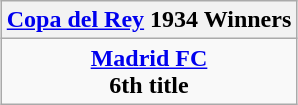<table class="wikitable" style="text-align: center; margin: 0 auto;">
<tr>
<th><a href='#'>Copa del Rey</a> 1934 Winners</th>
</tr>
<tr>
<td><strong><a href='#'>Madrid FC</a></strong><br><strong>6th title</strong></td>
</tr>
</table>
